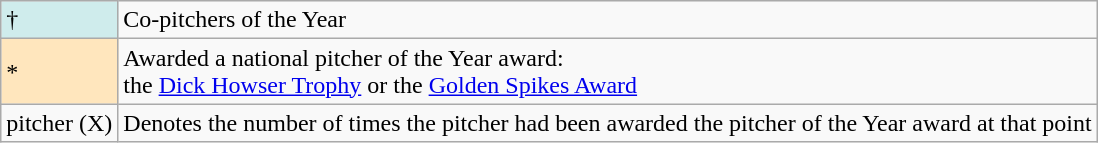<table class="wikitable">
<tr>
<td style="background:#cfecec;">†</td>
<td>Co-pitchers of the Year</td>
</tr>
<tr>
<td style="background:#ffe6bd;">*</td>
<td>Awarded a national pitcher of the Year award: <br>the <a href='#'>Dick Howser Trophy</a> or the <a href='#'>Golden Spikes Award</a></td>
</tr>
<tr>
<td>pitcher (X)</td>
<td>Denotes the number of times the pitcher had been awarded the pitcher of the Year award at that point</td>
</tr>
</table>
